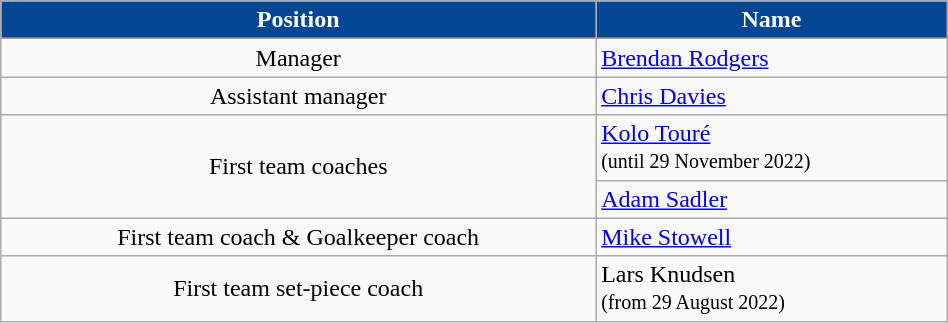<table class="wikitable" style="text-align:center;width:50%;">
<tr>
<th style=background:#034694;color:#FFFFFF>Position</th>
<th style=background:#034694;color:#FFFFFF>Name</th>
</tr>
<tr>
<td>Manager</td>
<td align=left> <a href='#'>Brendan Rodgers</a></td>
</tr>
<tr>
<td>Assistant manager</td>
<td align=left> <a href='#'>Chris Davies</a></td>
</tr>
<tr>
<td rowspan=2>First team coaches</td>
<td align=left> <a href='#'>Kolo Touré</a> <br><small>(until 29 November 2022)</small></td>
</tr>
<tr>
<td align=left> <a href='#'>Adam Sadler</a></td>
</tr>
<tr>
<td>First team coach & Goalkeeper coach</td>
<td align=left> <a href='#'>Mike Stowell</a></td>
</tr>
<tr>
<td>First team set-piece coach</td>
<td align=left> Lars Knudsen <br><small>(from 29 August 2022)</small></td>
</tr>
</table>
